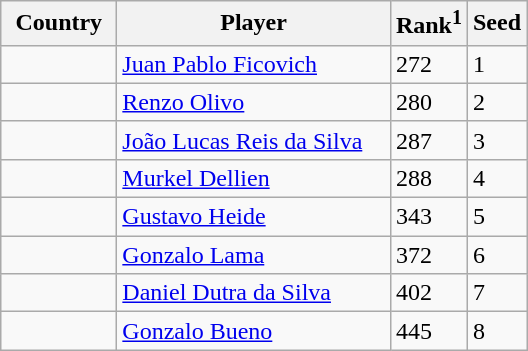<table class="sortable wikitable">
<tr>
<th width="70">Country</th>
<th width="175">Player</th>
<th>Rank<sup>1</sup></th>
<th>Seed</th>
</tr>
<tr>
<td></td>
<td><a href='#'>Juan Pablo Ficovich</a></td>
<td>272</td>
<td>1</td>
</tr>
<tr>
<td></td>
<td><a href='#'>Renzo Olivo</a></td>
<td>280</td>
<td>2</td>
</tr>
<tr>
<td></td>
<td><a href='#'>João Lucas Reis da Silva</a></td>
<td>287</td>
<td>3</td>
</tr>
<tr>
<td></td>
<td><a href='#'>Murkel Dellien</a></td>
<td>288</td>
<td>4</td>
</tr>
<tr>
<td></td>
<td><a href='#'>Gustavo Heide</a></td>
<td>343</td>
<td>5</td>
</tr>
<tr>
<td></td>
<td><a href='#'>Gonzalo Lama</a></td>
<td>372</td>
<td>6</td>
</tr>
<tr>
<td></td>
<td><a href='#'>Daniel Dutra da Silva</a></td>
<td>402</td>
<td>7</td>
</tr>
<tr>
<td></td>
<td><a href='#'>Gonzalo Bueno</a></td>
<td>445</td>
<td>8</td>
</tr>
</table>
